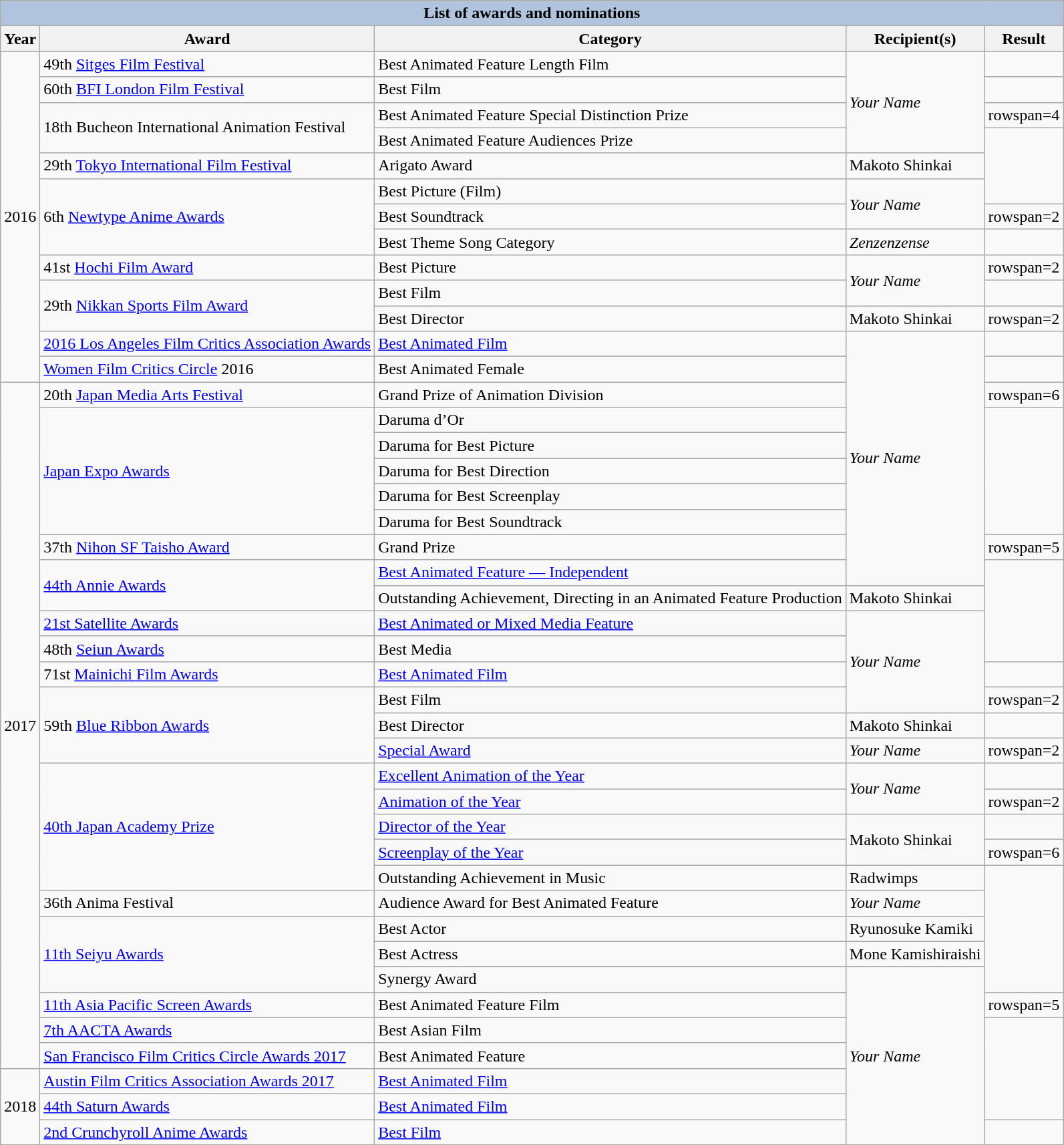<table class="wikitable sortable">
<tr style="background:#ccc; text-align:center;">
<th colspan="8" style="background: LightSteelBlue;">List of awards and nominations</th>
</tr>
<tr style="background:#ccc; text-align:center;">
<th>Year</th>
<th>Award</th>
<th>Category</th>
<th>Recipient(s)</th>
<th>Result</th>
</tr>
<tr>
<td rowspan="13">2016</td>
<td>49th <a href='#'>Sitges Film Festival</a></td>
<td>Best Animated Feature Length Film</td>
<td rowspan="4"><em>Your Name</em></td>
<td></td>
</tr>
<tr>
<td>60th <a href='#'>BFI London Film Festival</a></td>
<td>Best Film</td>
<td></td>
</tr>
<tr>
<td rowspan="2">18th Bucheon International Animation Festival</td>
<td>Best Animated Feature Special Distinction Prize</td>
<td>rowspan=4 </td>
</tr>
<tr>
<td>Best Animated Feature Audiences Prize</td>
</tr>
<tr>
<td>29th <a href='#'>Tokyo International Film Festival</a></td>
<td>Arigato Award</td>
<td>Makoto Shinkai</td>
</tr>
<tr>
<td rowspan="3">6th <a href='#'>Newtype Anime Awards</a></td>
<td>Best Picture (Film)</td>
<td rowspan="2"><em>Your Name</em></td>
</tr>
<tr>
<td>Best Soundtrack</td>
<td>rowspan=2 </td>
</tr>
<tr>
<td>Best Theme Song Category</td>
<td><em>Zenzenzense</em></td>
</tr>
<tr>
<td>41st <a href='#'>Hochi Film Award</a></td>
<td>Best Picture</td>
<td rowspan="2"><em>Your Name</em></td>
<td>rowspan=2 </td>
</tr>
<tr>
<td rowspan="2">29th <a href='#'>Nikkan Sports Film Award</a></td>
<td>Best Film</td>
</tr>
<tr>
<td>Best Director</td>
<td>Makoto Shinkai</td>
<td>rowspan=2 </td>
</tr>
<tr>
<td><a href='#'>2016 Los Angeles Film Critics Association Awards</a></td>
<td><a href='#'>Best Animated Film</a></td>
<td rowspan="10"><em>Your Name</em></td>
</tr>
<tr>
<td><a href='#'>Women Film Critics Circle</a> 2016</td>
<td>Best Animated Female</td>
<td></td>
</tr>
<tr>
<td rowspan="27">2017</td>
<td>20th <a href='#'>Japan Media Arts Festival</a></td>
<td>Grand Prize of Animation Division</td>
<td>rowspan=6 </td>
</tr>
<tr>
<td rowspan="5"><a href='#'>Japan Expo Awards</a></td>
<td>Daruma d’Or</td>
</tr>
<tr>
<td>Daruma for Best Picture</td>
</tr>
<tr>
<td>Daruma for Best Direction</td>
</tr>
<tr>
<td>Daruma for Best Screenplay</td>
</tr>
<tr>
<td>Daruma for Best Soundtrack</td>
</tr>
<tr>
<td>37th <a href='#'>Nihon SF Taisho Award</a></td>
<td>Grand Prize</td>
<td>rowspan=5 </td>
</tr>
<tr>
<td rowspan="2"><a href='#'>44th Annie Awards</a></td>
<td><a href='#'>Best Animated Feature — Independent</a></td>
</tr>
<tr>
<td>Outstanding Achievement, Directing in an Animated Feature Production</td>
<td>Makoto Shinkai</td>
</tr>
<tr>
<td><a href='#'>21st Satellite Awards</a></td>
<td><a href='#'>Best Animated or Mixed Media Feature</a></td>
<td rowspan="4"><em>Your Name</em></td>
</tr>
<tr>
<td>48th <a href='#'>Seiun Awards</a></td>
<td>Best Media</td>
</tr>
<tr>
<td>71st <a href='#'>Mainichi Film Awards</a></td>
<td><a href='#'>Best Animated Film</a></td>
<td></td>
</tr>
<tr>
<td rowspan="3">59th <a href='#'>Blue Ribbon Awards</a></td>
<td>Best Film</td>
<td>rowspan=2 </td>
</tr>
<tr>
<td>Best Director</td>
<td>Makoto Shinkai</td>
</tr>
<tr>
<td><a href='#'>Special Award</a></td>
<td><em>Your Name</em></td>
<td>rowspan=2 </td>
</tr>
<tr>
<td rowspan="5"><a href='#'>40th Japan Academy Prize</a></td>
<td><a href='#'>Excellent Animation of the Year</a></td>
<td rowspan="2"><em>Your Name</em></td>
</tr>
<tr>
<td><a href='#'>Animation of the Year</a></td>
<td>rowspan=2 </td>
</tr>
<tr>
<td><a href='#'>Director of the Year</a></td>
<td rowspan="2">Makoto Shinkai</td>
</tr>
<tr>
<td><a href='#'>Screenplay of the Year</a></td>
<td>rowspan=6 </td>
</tr>
<tr>
<td>Outstanding Achievement in Music</td>
<td>Radwimps</td>
</tr>
<tr>
<td>36th Anima Festival</td>
<td>Audience Award for Best Animated Feature</td>
<td><em>Your Name</em></td>
</tr>
<tr>
<td rowspan="3"><a href='#'>11th Seiyu Awards</a></td>
<td>Best Actor</td>
<td>Ryunosuke Kamiki</td>
</tr>
<tr>
<td>Best Actress</td>
<td>Mone Kamishiraishi</td>
</tr>
<tr>
<td>Synergy Award</td>
<td rowspan="7"><em>Your Name</em></td>
</tr>
<tr>
<td><a href='#'>11th Asia Pacific Screen Awards</a></td>
<td>Best Animated Feature Film</td>
<td>rowspan=5 </td>
</tr>
<tr>
<td><a href='#'>7th AACTA Awards</a></td>
<td>Best Asian Film</td>
</tr>
<tr>
<td><a href='#'>San Francisco Film Critics Circle Awards 2017</a></td>
<td>Best Animated Feature</td>
</tr>
<tr>
<td rowspan="3">2018</td>
<td><a href='#'>Austin Film Critics Association Awards 2017</a></td>
<td><a href='#'>Best Animated Film</a></td>
</tr>
<tr>
<td><a href='#'>44th Saturn Awards</a></td>
<td><a href='#'>Best Animated Film</a></td>
</tr>
<tr>
<td><a href='#'>2nd Crunchyroll Anime Awards</a></td>
<td><a href='#'>Best Film</a></td>
<td></td>
</tr>
</table>
